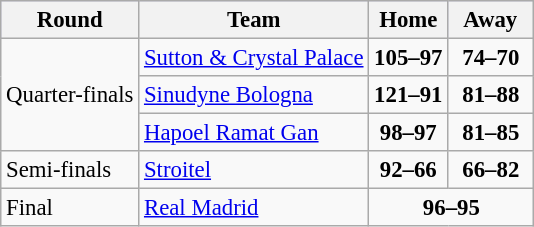<table class="wikitable" style="text-align: left; font-size:95%">
<tr bgcolor="#ccccff">
<th>Round</th>
<th>Team</th>
<th>Home</th>
<th>  Away  </th>
</tr>
<tr>
<td rowspan=3>Quarter-finals</td>
<td> <a href='#'>Sutton & Crystal Palace</a></td>
<td style="text-align:center;"><strong>105–97</strong></td>
<td style="text-align:center;"><strong>74–70</strong></td>
</tr>
<tr>
<td> <a href='#'>Sinudyne Bologna</a></td>
<td style="text-align:center;"><strong>121–91</strong></td>
<td style="text-align:center;"><strong>81–88</strong></td>
</tr>
<tr>
<td> <a href='#'>Hapoel Ramat Gan</a></td>
<td style="text-align:center;"><strong>98–97</strong></td>
<td style="text-align:center;"><strong>81–85</strong></td>
</tr>
<tr>
<td>Semi-finals</td>
<td> <a href='#'>Stroitel</a></td>
<td style="text-align:center;"><strong>92–66</strong></td>
<td style="text-align:center;"><strong>66–82</strong></td>
</tr>
<tr>
<td>Final</td>
<td> <a href='#'>Real Madrid</a></td>
<td colspan="2" style="text-align:center;"><strong>96–95</strong></td>
</tr>
</table>
